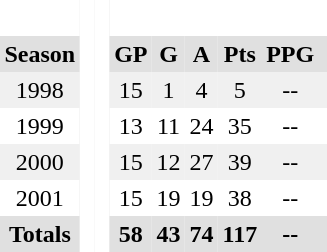<table BORDER="0" CELLPADDING="3" CELLSPACING="0">
<tr ALIGN="center" bgcolor="#e0e0e0">
<th colspan="1" bgcolor="#ffffff"> </th>
<th rowspan="99" bgcolor="#ffffff"> </th>
<th rowspan="99" bgcolor="#ffffff"> </th>
</tr>
<tr ALIGN="center" bgcolor="#e0e0e0">
<th>Season</th>
<th>GP</th>
<th>G</th>
<th>A</th>
<th>Pts</th>
<th>PPG</th>
<th></th>
</tr>
<tr ALIGN="center" bgcolor="#f0f0f0">
<td>1998</td>
<td>15</td>
<td>1</td>
<td>4</td>
<td>5</td>
<td>--</td>
<td></td>
</tr>
<tr ALIGN="center">
<td>1999</td>
<td>13</td>
<td>11</td>
<td>24</td>
<td>35</td>
<td>--</td>
<td></td>
</tr>
<tr ALIGN="center" bgcolor="#f0f0f0">
<td>2000</td>
<td>15</td>
<td>12</td>
<td>27</td>
<td>39</td>
<td>--</td>
<td></td>
</tr>
<tr ALIGN="center">
<td>2001</td>
<td>15</td>
<td>19</td>
<td>19</td>
<td>38</td>
<td>--</td>
<td></td>
</tr>
<tr ALIGN="center"  bgcolor="#e0e0e0">
<th colspan="1.5">Totals</th>
<th>58</th>
<th>43</th>
<th>74</th>
<th>117</th>
<th>--</th>
<th></th>
</tr>
</table>
